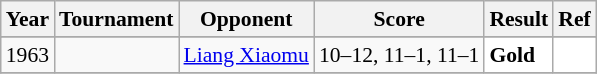<table class="sortable wikitable" style="font-size: 90%;">
<tr>
<th>Year</th>
<th>Tournament</th>
<th>Opponent</th>
<th>Score</th>
<th>Result</th>
<th>Ref</th>
</tr>
<tr>
</tr>
<tr>
<td align="center">1963</td>
<td align="left"></td>
<td align="left"> <a href='#'>Liang Xiaomu</a></td>
<td align="left">10–12, 11–1, 11–1</td>
<td style="text-align:left; background:white"> <strong>Gold</strong></td>
<td style="text-align:center; background:white"></td>
</tr>
<tr>
</tr>
</table>
